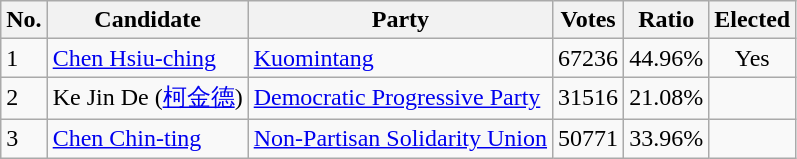<table class=wikitable>
<tr>
<th>No.</th>
<th>Candidate</th>
<th>Party</th>
<th>Votes</th>
<th>Ratio</th>
<th>Elected</th>
</tr>
<tr>
<td>1</td>
<td><a href='#'>Chen Hsiu-ching</a></td>
<td><a href='#'>Kuomintang</a></td>
<td>67236</td>
<td>44.96%</td>
<td style="text-align:center;">Yes</td>
</tr>
<tr>
<td>2</td>
<td>Ke Jin De  (<a href='#'>柯金德</a>)</td>
<td><a href='#'>Democratic Progressive Party</a></td>
<td>31516</td>
<td>21.08%</td>
<td></td>
</tr>
<tr>
<td>3</td>
<td><a href='#'>Chen Chin-ting</a></td>
<td><a href='#'>Non-Partisan Solidarity Union</a></td>
<td>50771</td>
<td>33.96%</td>
<td></td>
</tr>
</table>
